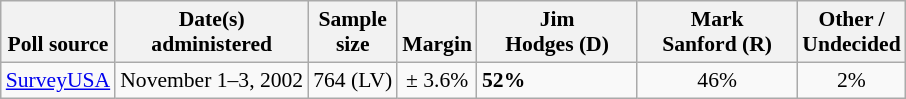<table class="wikitable" style="font-size:90%">
<tr valign=bottom>
<th>Poll source</th>
<th>Date(s)<br>administered</th>
<th>Sample<br>size</th>
<th>Margin<br></th>
<th style="width:100px;">Jim<br>Hodges (D)</th>
<th style="width:100px;">Mark<br>Sanford (R)</th>
<th>Other /<br>Undecided</th>
</tr>
<tr>
<td><a href='#'>SurveyUSA</a></td>
<td align=center>November 1–3, 2002</td>
<td align=center>764 (LV)</td>
<td align=center>± 3.6%</td>
<td><strong>52%</strong></td>
<td align=center>46%</td>
<td align=center>2%</td>
</tr>
</table>
